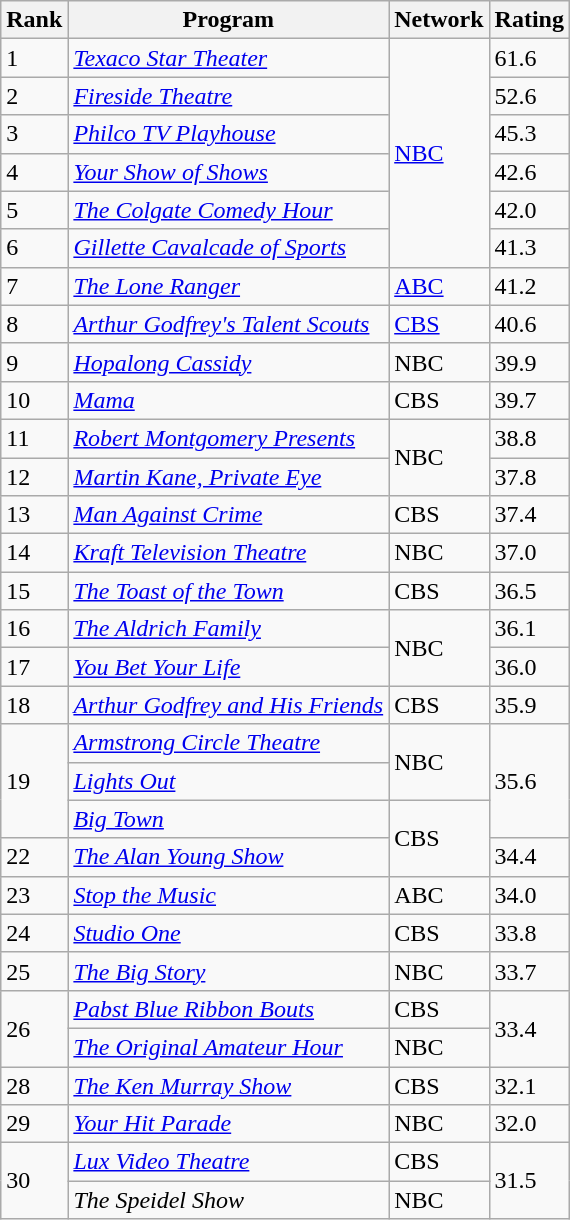<table class="wikitable">
<tr>
<th>Rank</th>
<th>Program</th>
<th>Network</th>
<th>Rating</th>
</tr>
<tr>
<td>1</td>
<td><em><a href='#'>Texaco Star Theater</a></em></td>
<td rowspan="6"><a href='#'>NBC</a></td>
<td>61.6</td>
</tr>
<tr>
<td>2</td>
<td><em><a href='#'>Fireside Theatre</a></em></td>
<td>52.6</td>
</tr>
<tr>
<td>3</td>
<td><em><a href='#'>Philco TV Playhouse</a></em></td>
<td>45.3</td>
</tr>
<tr>
<td>4</td>
<td><em><a href='#'>Your Show of Shows</a></em></td>
<td>42.6</td>
</tr>
<tr>
<td>5</td>
<td><em><a href='#'>The Colgate Comedy Hour</a></em></td>
<td>42.0</td>
</tr>
<tr>
<td>6</td>
<td><em><a href='#'>Gillette Cavalcade of Sports</a></em></td>
<td>41.3</td>
</tr>
<tr>
<td>7</td>
<td><em><a href='#'>The Lone Ranger</a></em></td>
<td><a href='#'>ABC</a></td>
<td>41.2</td>
</tr>
<tr>
<td>8</td>
<td><em><a href='#'>Arthur Godfrey's Talent Scouts</a></em></td>
<td><a href='#'>CBS</a></td>
<td>40.6</td>
</tr>
<tr>
<td>9</td>
<td><em><a href='#'>Hopalong Cassidy</a></em></td>
<td>NBC</td>
<td>39.9</td>
</tr>
<tr>
<td>10</td>
<td><em><a href='#'>Mama</a></em></td>
<td>CBS</td>
<td>39.7</td>
</tr>
<tr>
<td>11</td>
<td><em><a href='#'>Robert Montgomery Presents</a></em></td>
<td rowspan="2">NBC</td>
<td>38.8</td>
</tr>
<tr>
<td>12</td>
<td><em><a href='#'>Martin Kane, Private Eye</a></em></td>
<td>37.8</td>
</tr>
<tr>
<td>13</td>
<td><em><a href='#'>Man Against Crime</a></em></td>
<td>CBS</td>
<td>37.4</td>
</tr>
<tr>
<td>14</td>
<td><em><a href='#'>Kraft Television Theatre</a></em></td>
<td>NBC</td>
<td>37.0</td>
</tr>
<tr>
<td>15</td>
<td><em><a href='#'>The Toast of the Town</a></em></td>
<td>CBS</td>
<td>36.5</td>
</tr>
<tr>
<td>16</td>
<td><em><a href='#'>The Aldrich Family</a></em></td>
<td rowspan="2">NBC</td>
<td>36.1</td>
</tr>
<tr>
<td>17</td>
<td><em><a href='#'>You Bet Your Life</a></em></td>
<td>36.0</td>
</tr>
<tr>
<td>18</td>
<td><em><a href='#'>Arthur Godfrey and His Friends</a></em></td>
<td>CBS</td>
<td>35.9</td>
</tr>
<tr>
<td rowspan="3">19</td>
<td><em><a href='#'>Armstrong Circle Theatre</a></em></td>
<td rowspan="2">NBC</td>
<td rowspan="3">35.6</td>
</tr>
<tr>
<td><em><a href='#'>Lights Out</a></em></td>
</tr>
<tr>
<td><em><a href='#'>Big Town</a></em></td>
<td rowspan="2">CBS</td>
</tr>
<tr>
<td>22</td>
<td><em><a href='#'>The Alan Young Show</a></em></td>
<td>34.4</td>
</tr>
<tr>
<td>23</td>
<td><em><a href='#'>Stop the Music</a></em></td>
<td>ABC</td>
<td>34.0</td>
</tr>
<tr>
<td>24</td>
<td><em><a href='#'>Studio One</a></em></td>
<td>CBS</td>
<td>33.8</td>
</tr>
<tr>
<td>25</td>
<td><em><a href='#'>The Big Story</a></em></td>
<td>NBC</td>
<td>33.7</td>
</tr>
<tr>
<td rowspan="2">26</td>
<td><em><a href='#'>Pabst Blue Ribbon Bouts</a></em></td>
<td>CBS</td>
<td rowspan="2">33.4</td>
</tr>
<tr>
<td><em><a href='#'>The Original Amateur Hour</a></em></td>
<td>NBC</td>
</tr>
<tr>
<td>28</td>
<td><em><a href='#'>The Ken Murray Show</a></em></td>
<td>CBS</td>
<td>32.1</td>
</tr>
<tr>
<td>29</td>
<td><em><a href='#'>Your Hit Parade</a></em></td>
<td>NBC</td>
<td>32.0</td>
</tr>
<tr>
<td rowspan="2">30</td>
<td><em><a href='#'>Lux Video Theatre</a></em></td>
<td>CBS</td>
<td rowspan="2">31.5</td>
</tr>
<tr>
<td><em>The Speidel Show</em></td>
<td>NBC</td>
</tr>
</table>
